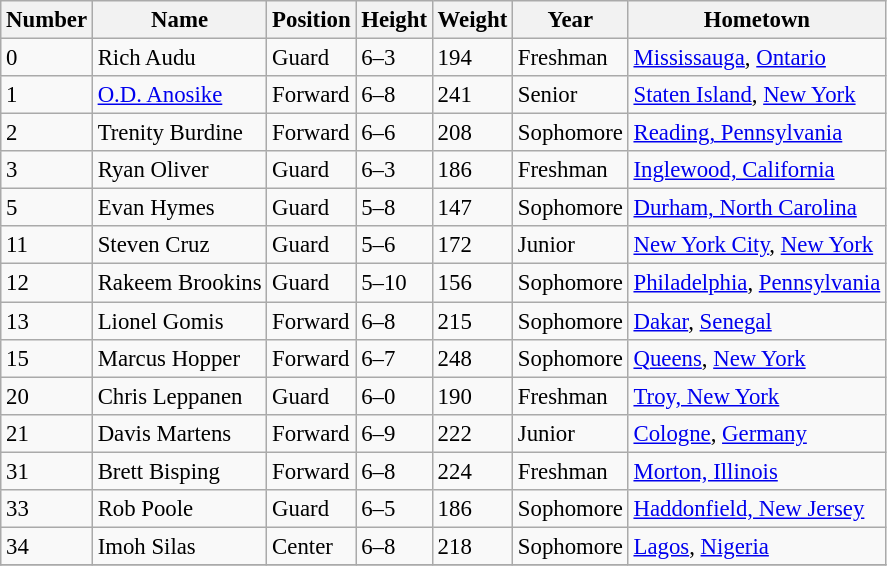<table class="wikitable" style="font-size: 95%;">
<tr>
<th>Number</th>
<th>Name</th>
<th>Position</th>
<th>Height</th>
<th>Weight</th>
<th>Year</th>
<th>Hometown</th>
</tr>
<tr>
<td>0</td>
<td>Rich Audu</td>
<td>Guard</td>
<td>6–3</td>
<td>194</td>
<td>Freshman</td>
<td><a href='#'>Mississauga</a>, <a href='#'>Ontario</a></td>
</tr>
<tr>
<td>1</td>
<td><a href='#'>O.D. Anosike</a></td>
<td>Forward</td>
<td>6–8</td>
<td>241</td>
<td>Senior</td>
<td><a href='#'>Staten Island</a>, <a href='#'>New York</a></td>
</tr>
<tr>
<td>2</td>
<td>Trenity Burdine</td>
<td>Forward</td>
<td>6–6</td>
<td>208</td>
<td>Sophomore</td>
<td><a href='#'>Reading, Pennsylvania</a></td>
</tr>
<tr>
<td>3</td>
<td>Ryan Oliver</td>
<td>Guard</td>
<td>6–3</td>
<td>186</td>
<td>Freshman</td>
<td><a href='#'>Inglewood, California</a></td>
</tr>
<tr>
<td>5</td>
<td>Evan Hymes</td>
<td>Guard</td>
<td>5–8</td>
<td>147</td>
<td>Sophomore</td>
<td><a href='#'>Durham, North Carolina</a></td>
</tr>
<tr>
<td>11</td>
<td>Steven Cruz</td>
<td>Guard</td>
<td>5–6</td>
<td>172</td>
<td>Junior</td>
<td><a href='#'>New York City</a>, <a href='#'>New York</a></td>
</tr>
<tr>
<td>12</td>
<td>Rakeem Brookins</td>
<td>Guard</td>
<td>5–10</td>
<td>156</td>
<td>Sophomore</td>
<td><a href='#'>Philadelphia</a>, <a href='#'>Pennsylvania</a></td>
</tr>
<tr>
<td>13</td>
<td>Lionel Gomis</td>
<td>Forward</td>
<td>6–8</td>
<td>215</td>
<td>Sophomore</td>
<td><a href='#'>Dakar</a>, <a href='#'>Senegal</a></td>
</tr>
<tr>
<td>15</td>
<td>Marcus Hopper</td>
<td>Forward</td>
<td>6–7</td>
<td>248</td>
<td>Sophomore</td>
<td><a href='#'>Queens</a>, <a href='#'>New York</a></td>
</tr>
<tr>
<td>20</td>
<td>Chris Leppanen</td>
<td>Guard</td>
<td>6–0</td>
<td>190</td>
<td>Freshman</td>
<td><a href='#'>Troy, New York</a></td>
</tr>
<tr>
<td>21</td>
<td>Davis Martens</td>
<td>Forward</td>
<td>6–9</td>
<td>222</td>
<td>Junior</td>
<td><a href='#'>Cologne</a>, <a href='#'>Germany</a></td>
</tr>
<tr>
<td>31</td>
<td>Brett Bisping</td>
<td>Forward</td>
<td>6–8</td>
<td>224</td>
<td>Freshman</td>
<td><a href='#'>Morton, Illinois</a></td>
</tr>
<tr>
<td>33</td>
<td>Rob Poole</td>
<td>Guard</td>
<td>6–5</td>
<td>186</td>
<td>Sophomore</td>
<td><a href='#'>Haddonfield, New Jersey</a></td>
</tr>
<tr>
<td>34</td>
<td>Imoh Silas</td>
<td>Center</td>
<td>6–8</td>
<td>218</td>
<td>Sophomore</td>
<td><a href='#'>Lagos</a>, <a href='#'>Nigeria</a></td>
</tr>
<tr>
</tr>
</table>
